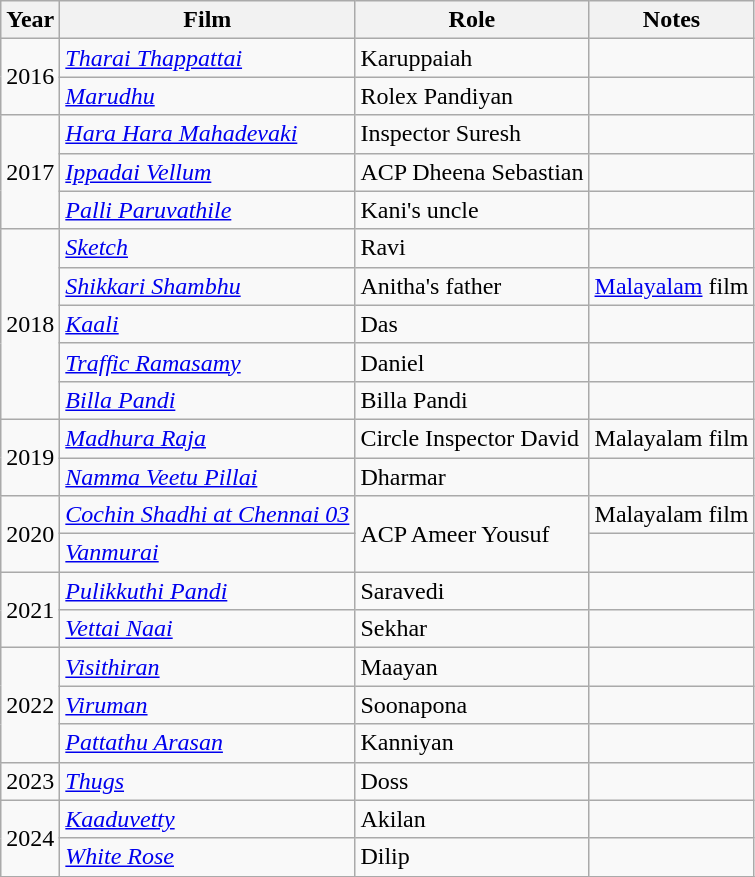<table class="wikitable sortable">
<tr>
<th scope="col">Year</th>
<th scope="col">Film</th>
<th scope="col">Role</th>
<th scope="col" class="unsortable">Notes</th>
</tr>
<tr>
<td rowspan="2">2016</td>
<td><em><a href='#'>Tharai Thappattai</a></em></td>
<td>Karuppaiah</td>
<td></td>
</tr>
<tr>
<td><em><a href='#'>Marudhu</a></em></td>
<td>Rolex Pandiyan</td>
<td></td>
</tr>
<tr>
<td rowspan="3">2017</td>
<td><em><a href='#'>Hara Hara Mahadevaki</a></em></td>
<td>Inspector Suresh</td>
<td></td>
</tr>
<tr>
<td><em><a href='#'>Ippadai Vellum</a></em></td>
<td>ACP Dheena Sebastian</td>
<td></td>
</tr>
<tr>
<td><em><a href='#'>Palli Paruvathile</a></em></td>
<td>Kani's uncle</td>
<td></td>
</tr>
<tr>
<td rowspan="5">2018</td>
<td><em><a href='#'>Sketch</a></em></td>
<td>Ravi</td>
<td></td>
</tr>
<tr>
<td><em><a href='#'>Shikkari Shambhu</a></em></td>
<td>Anitha's father</td>
<td><a href='#'>Malayalam</a>  film</td>
</tr>
<tr>
<td><em><a href='#'>Kaali</a></em></td>
<td>Das</td>
<td></td>
</tr>
<tr>
<td><em><a href='#'>Traffic Ramasamy</a></em></td>
<td>Daniel</td>
<td></td>
</tr>
<tr>
<td><em><a href='#'>Billa Pandi</a></em></td>
<td>Billa Pandi</td>
<td></td>
</tr>
<tr>
<td rowspan="2">2019</td>
<td><em><a href='#'>Madhura Raja</a></em></td>
<td>Circle Inspector  David</td>
<td>Malayalam film</td>
</tr>
<tr>
<td><em><a href='#'>Namma Veetu Pillai</a></em></td>
<td>Dharmar</td>
<td></td>
</tr>
<tr>
<td rowspan="2">2020</td>
<td><em><a href='#'>Cochin Shadhi at Chennai 03</a></em></td>
<td rowspan="2">ACP Ameer Yousuf</td>
<td>Malayalam film</td>
</tr>
<tr>
<td><em><a href='#'>Vanmurai</a></em></td>
<td></td>
</tr>
<tr>
<td rowspan="2">2021</td>
<td><em><a href='#'>Pulikkuthi Pandi</a></em></td>
<td>Saravedi</td>
<td></td>
</tr>
<tr>
<td><em><a href='#'>Vettai Naai</a></em></td>
<td>Sekhar</td>
<td></td>
</tr>
<tr>
<td rowspan="3">2022</td>
<td><em><a href='#'>Visithiran</a></em></td>
<td>Maayan</td>
<td></td>
</tr>
<tr>
<td><em><a href='#'>Viruman</a></em></td>
<td>Soonapona</td>
<td></td>
</tr>
<tr>
<td><em><a href='#'>Pattathu Arasan</a></em></td>
<td>Kanniyan</td>
<td></td>
</tr>
<tr>
<td rowspan="1">2023</td>
<td><em><a href='#'>Thugs</a></em></td>
<td>Doss</td>
<td></td>
</tr>
<tr>
<td rowspan="2">2024</td>
<td><em><a href='#'>Kaaduvetty</a></em></td>
<td>Akilan</td>
<td></td>
</tr>
<tr>
<td><em><a href='#'>White Rose</a></em></td>
<td>Dilip</td>
<td></td>
</tr>
<tr>
</tr>
</table>
